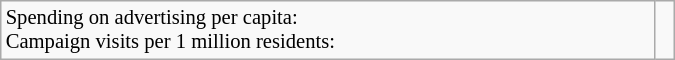<table class="wikitable floatright" style="width:450px;">
<tr style="font-size: 86%;">
<td>Spending on advertising per capita: <br>Campaign visits per 1 million residents: </td>
<td></td>
</tr>
</table>
